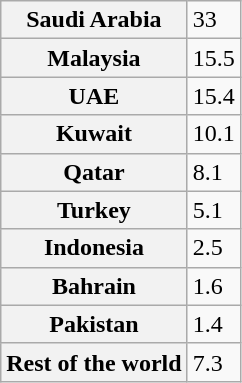<table class="wikitable floatright">
<tr>
<th scope="row">Saudi Arabia</th>
<td>33</td>
</tr>
<tr>
<th scope="row">Malaysia</th>
<td>15.5</td>
</tr>
<tr>
<th scope="row">UAE</th>
<td>15.4</td>
</tr>
<tr>
<th scope="row">Kuwait</th>
<td>10.1</td>
</tr>
<tr>
<th scope="row">Qatar</th>
<td>8.1</td>
</tr>
<tr>
<th scope="row">Turkey</th>
<td>5.1</td>
</tr>
<tr>
<th scope="row">Indonesia</th>
<td>2.5</td>
</tr>
<tr>
<th scope="row">Bahrain</th>
<td>1.6</td>
</tr>
<tr>
<th scope="row">Pakistan</th>
<td>1.4</td>
</tr>
<tr>
<th scope="row">Rest of the world</th>
<td>7.3</td>
</tr>
</table>
